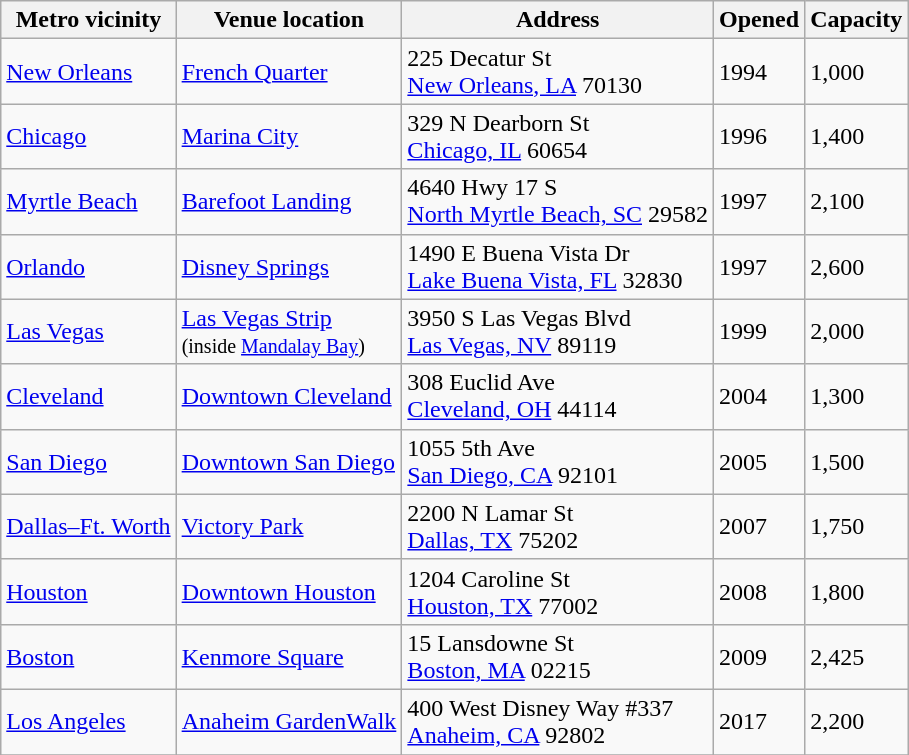<table class="sortable wikitable">
<tr>
<th>Metro vicinity</th>
<th>Venue location</th>
<th>Address</th>
<th>Opened</th>
<th>Capacity</th>
</tr>
<tr>
<td><a href='#'>New Orleans</a></td>
<td><a href='#'>French Quarter</a></td>
<td>225 Decatur St<br><a href='#'>New Orleans, LA</a> 70130</td>
<td>1994</td>
<td>1,000</td>
</tr>
<tr>
<td><a href='#'>Chicago</a></td>
<td><a href='#'>Marina City</a></td>
<td>329 N Dearborn St<br><a href='#'>Chicago, IL</a> 60654</td>
<td>1996</td>
<td>1,400</td>
</tr>
<tr>
<td><a href='#'>Myrtle Beach</a></td>
<td><a href='#'>Barefoot Landing</a></td>
<td>4640 Hwy 17 S<br><a href='#'>North Myrtle Beach, SC</a> 29582</td>
<td>1997</td>
<td>2,100</td>
</tr>
<tr>
<td><a href='#'>Orlando</a></td>
<td><a href='#'>Disney Springs</a></td>
<td>1490 E Buena Vista Dr<br><a href='#'>Lake Buena Vista, FL</a> 32830</td>
<td>1997</td>
<td>2,600</td>
</tr>
<tr>
<td><a href='#'>Las Vegas</a></td>
<td><a href='#'>Las Vegas Strip</a><br><small>(inside <a href='#'>Mandalay Bay</a>)</small></td>
<td>3950 S Las Vegas Blvd<br><a href='#'>Las Vegas, NV</a> 89119</td>
<td>1999</td>
<td>2,000</td>
</tr>
<tr>
<td><a href='#'>Cleveland</a></td>
<td><a href='#'>Downtown Cleveland</a></td>
<td>308 Euclid Ave<br><a href='#'>Cleveland, OH</a> 44114</td>
<td>2004</td>
<td>1,300</td>
</tr>
<tr>
<td><a href='#'>San Diego</a></td>
<td><a href='#'>Downtown San Diego</a></td>
<td>1055 5th Ave<br><a href='#'>San Diego, CA</a> 92101</td>
<td>2005</td>
<td>1,500</td>
</tr>
<tr>
<td><a href='#'>Dallas–Ft. Worth</a></td>
<td><a href='#'>Victory Park</a></td>
<td>2200 N Lamar St<br><a href='#'>Dallas, TX</a> 75202</td>
<td>2007</td>
<td>1,750</td>
</tr>
<tr>
<td><a href='#'>Houston</a></td>
<td><a href='#'>Downtown Houston</a></td>
<td>1204 Caroline St<br><a href='#'>Houston, TX</a> 77002</td>
<td>2008</td>
<td>1,800</td>
</tr>
<tr>
<td><a href='#'>Boston</a></td>
<td><a href='#'>Kenmore Square</a></td>
<td>15 Lansdowne St<br><a href='#'>Boston, MA</a> 02215</td>
<td>2009</td>
<td>2,425</td>
</tr>
<tr>
<td><a href='#'>Los Angeles</a></td>
<td><a href='#'>Anaheim GardenWalk</a></td>
<td>400 West Disney Way #337<br><a href='#'>Anaheim, CA</a> 92802</td>
<td>2017</td>
<td>2,200</td>
</tr>
<tr>
</tr>
</table>
